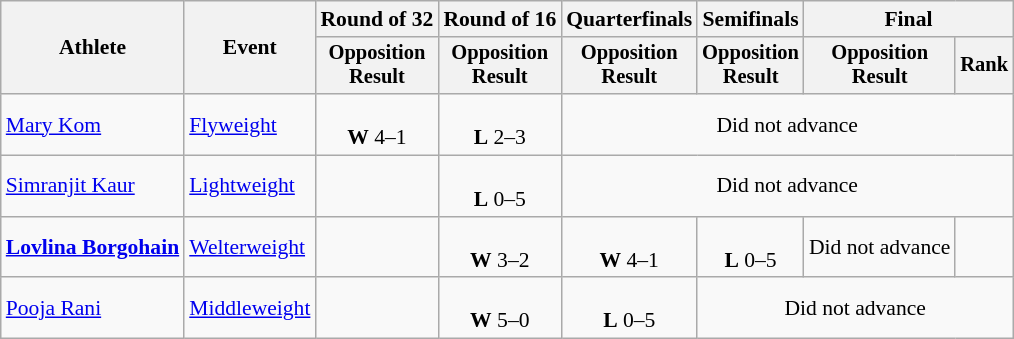<table class="wikitable" style="font-size:90%">
<tr>
<th rowspan="2">Athlete</th>
<th rowspan="2">Event</th>
<th>Round of 32</th>
<th>Round of 16</th>
<th>Quarterfinals</th>
<th>Semifinals</th>
<th colspan=2>Final</th>
</tr>
<tr style="font-size:95%">
<th>Opposition <br> Result</th>
<th>Opposition <br> Result</th>
<th>Opposition <br> Result</th>
<th>Opposition <br> Result</th>
<th>Opposition <br> Result</th>
<th>Rank</th>
</tr>
<tr align=center>
<td align=left><a href='#'>Mary Kom</a></td>
<td align=left><a href='#'>Flyweight</a></td>
<td> <br> <strong>W</strong> 4–1</td>
<td> <br> <strong>L</strong> 2–3</td>
<td colspan=4>Did not advance</td>
</tr>
<tr align=center>
<td align=left><a href='#'>Simranjit Kaur</a></td>
<td align=left><a href='#'>Lightweight</a></td>
<td></td>
<td> <br> <strong>L</strong> 0–5</td>
<td colspan=4>Did not advance</td>
</tr>
<tr align=center>
<td align=left><strong><a href='#'>Lovlina Borgohain</a></strong></td>
<td align=left><a href='#'>Welterweight</a></td>
<td></td>
<td> <br> <strong>W</strong> 3–2</td>
<td> <br> <strong>W</strong> 4–1</td>
<td> <br> <strong>L</strong> 0–5</td>
<td>Did not advance</td>
<td></td>
</tr>
<tr align=center>
<td align=left><a href='#'>Pooja Rani</a></td>
<td align=left><a href='#'>Middleweight</a></td>
<td></td>
<td> <br> <strong>W</strong> 5–0</td>
<td> <br> <strong>L</strong> 0–5</td>
<td colspan=3>Did not advance</td>
</tr>
</table>
